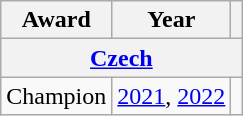<table class="wikitable">
<tr>
<th>Award</th>
<th>Year</th>
<th></th>
</tr>
<tr>
<th colspan="3"><a href='#'>Czech</a></th>
</tr>
<tr>
<td>Champion</td>
<td><a href='#'>2021</a>, <a href='#'>2022</a></td>
<td></td>
</tr>
</table>
